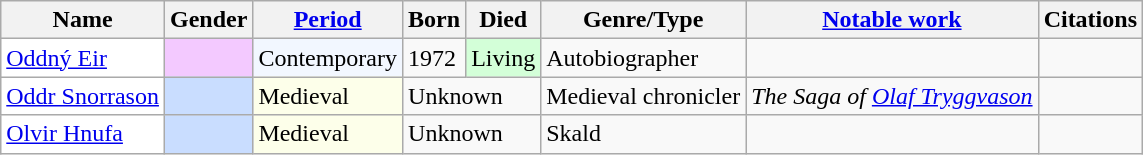<table class="wikitable sortable sort-under" summary="The first column lists the names, starting with given name, then surname. The next column gives the gender. The next three columns give details on when the individual lived, then the specialisation of the individual, with a notable work and citations following.">
<tr>
<th scope="col">Name</th>
<th scope="col">Gender</th>
<th scope="col" class="unsortable"><a href='#'>Period</a></th>
<th scope="col">Born</th>
<th scope="col">Died</th>
<th scope="col" class="unsortable" abbr="type">Genre/Type</th>
<th class="unsortable" scope="col"><a href='#'>Notable work</a></th>
<th scope="col" class="unsortable">Citations</th>
</tr>
<tr>
<td style="background:white"><a href='#'>Oddný Eir</a></td>
<td style="background:#f3c9ff"></td>
<td style="background:#f2f7ff">Contemporary</td>
<td>1972</td>
<td style="background:#d3ffd8">Living</td>
<td>Autobiographer</td>
<td></td>
<td></td>
</tr>
<tr>
<td style="background:white"><a href='#'>Oddr Snorrason</a></td>
<td style="background:#c9ddff"></td>
<td style="background:#fdffea">Medieval</td>
<td colspan="2">Unknown</td>
<td>Medieval chronicler</td>
<td><em>The Saga of <a href='#'>Olaf Tryggvason</a></em></td>
<td></td>
</tr>
<tr>
<td style="background:white"><a href='#'>Olvir Hnufa</a></td>
<td style="background:#c9ddff"></td>
<td style="background:#fdffea">Medieval</td>
<td colspan="2">Unknown</td>
<td>Skald</td>
<td></td>
<td></td>
</tr>
</table>
